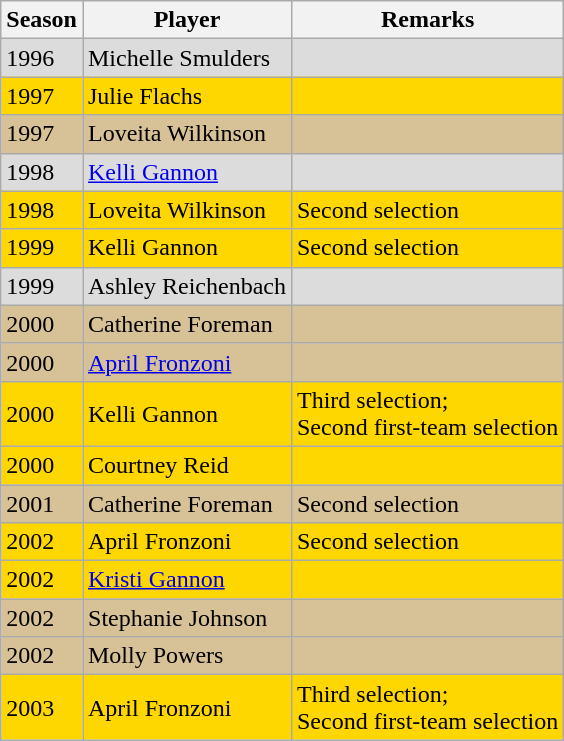<table class="wikitable">
<tr>
<th width=>Season</th>
<th width=>Player</th>
<th width=>Remarks</th>
</tr>
<tr align="left"  style="background: #dcdcdc;">
<td>1996</td>
<td>Michelle Smulders</td>
<td></td>
</tr>
<tr align="left"  style="background: #FFD700;">
<td>1997</td>
<td>Julie Flachs</td>
<td></td>
</tr>
<tr align="left"  style="background: #d7c297;">
<td>1997</td>
<td>Loveita Wilkinson</td>
<td></td>
</tr>
<tr align="left"  style="background: #dcdcdc;">
<td>1998</td>
<td><a href='#'>Kelli Gannon</a></td>
<td></td>
</tr>
<tr align="left"  style="background: #FFD700;">
<td>1998</td>
<td>Loveita Wilkinson</td>
<td>Second selection</td>
</tr>
<tr align="left"  style="background: #FFD700;">
<td>1999</td>
<td>Kelli Gannon</td>
<td>Second selection</td>
</tr>
<tr align="left"  style="background: #dcdcdc;">
<td>1999</td>
<td>Ashley Reichenbach</td>
<td></td>
</tr>
<tr align="left"  style="background: #d7c297;">
<td>2000</td>
<td>Catherine Foreman</td>
<td></td>
</tr>
<tr align="left"  style="background: #d7c297;">
<td>2000</td>
<td><a href='#'>April Fronzoni</a></td>
<td></td>
</tr>
<tr align="left"  style="background: #FFD700;">
<td>2000</td>
<td>Kelli Gannon</td>
<td>Third selection; <br> Second first-team selection</td>
</tr>
<tr align="left"  style="background: #FFD700;">
<td>2000</td>
<td>Courtney Reid</td>
<td></td>
</tr>
<tr align="left"  style="background: #d7c297;">
<td>2001</td>
<td>Catherine Foreman</td>
<td>Second selection</td>
</tr>
<tr align="left"  style="background: #FFD700;">
<td>2002</td>
<td>April Fronzoni</td>
<td>Second selection</td>
</tr>
<tr align="left"  style="background: #FFD700;">
<td>2002</td>
<td><a href='#'>Kristi Gannon</a></td>
<td></td>
</tr>
<tr align="left"  style="background: #d7c297;">
<td>2002</td>
<td>Stephanie Johnson</td>
<td></td>
</tr>
<tr align="left"  style="background: #d7c297;">
<td>2002</td>
<td>Molly Powers</td>
<td></td>
</tr>
<tr align="left"  style="background: #FFD700;">
<td>2003</td>
<td>April Fronzoni</td>
<td>Third selection; <br> Second first-team selection</td>
</tr>
</table>
